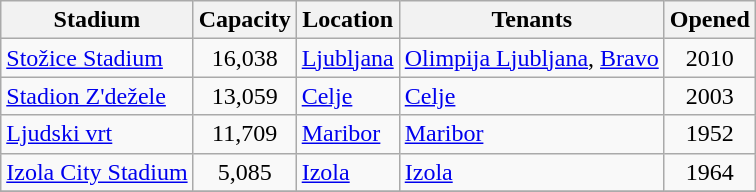<table class="wikitable sortable">
<tr>
<th>Stadium</th>
<th>Capacity</th>
<th>Location</th>
<th>Tenants</th>
<th>Opened</th>
</tr>
<tr>
<td><a href='#'>Stožice Stadium</a></td>
<td style="text-align:center;">16,038</td>
<td><a href='#'>Ljubljana</a></td>
<td><a href='#'>Olimpija Ljubljana</a>, <a href='#'>Bravo</a></td>
<td style="text-align:center;">2010</td>
</tr>
<tr>
<td><a href='#'>Stadion Z'dežele</a></td>
<td style="text-align:center;">13,059</td>
<td><a href='#'>Celje</a></td>
<td><a href='#'>Celje</a></td>
<td style="text-align:center;">2003</td>
</tr>
<tr>
<td><a href='#'>Ljudski vrt</a></td>
<td style="text-align:center;">11,709</td>
<td><a href='#'>Maribor</a></td>
<td><a href='#'>Maribor</a></td>
<td style="text-align:center;">1952</td>
</tr>
<tr>
<td><a href='#'>Izola City Stadium</a></td>
<td style="text-align:center;">5,085</td>
<td><a href='#'>Izola</a></td>
<td><a href='#'>Izola</a></td>
<td style="text-align:center;">1964</td>
</tr>
<tr>
</tr>
</table>
